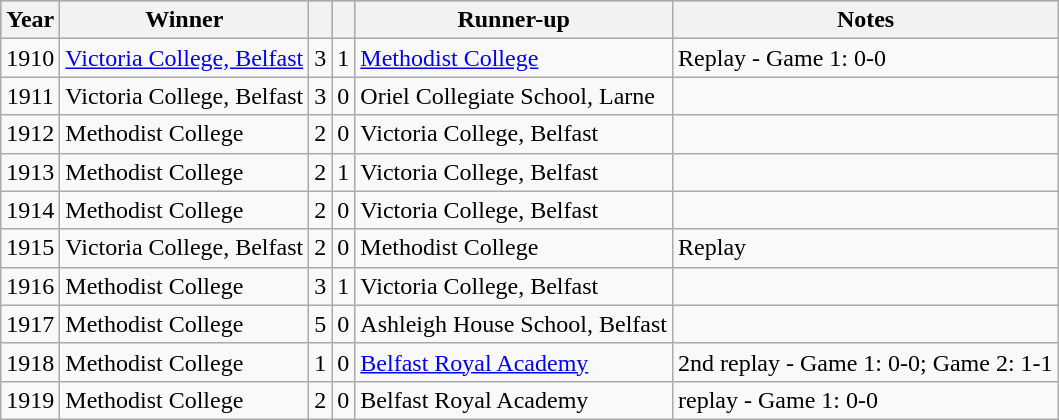<table class="wikitable">
<tr style="background:silver;">
<th><strong>Year</strong></th>
<th><strong>Winner</strong></th>
<th></th>
<th></th>
<th><strong>Runner-up</strong></th>
<th><strong>Notes</strong></th>
</tr>
<tr>
<td align="center">1910</td>
<td><a href='#'>Victoria College, Belfast</a></td>
<td align="center">3</td>
<td align="center">1</td>
<td><a href='#'>Methodist College</a></td>
<td width="250">Replay - Game 1: 0-0</td>
</tr>
<tr>
<td align="center">1911</td>
<td>Victoria College, Belfast</td>
<td align="center">3</td>
<td align="center">0</td>
<td>Oriel Collegiate School, Larne</td>
<td></td>
</tr>
<tr>
<td align="center">1912</td>
<td>Methodist College</td>
<td align="center">2</td>
<td align="center">0</td>
<td>Victoria College, Belfast</td>
<td></td>
</tr>
<tr>
<td align="center">1913</td>
<td>Methodist College</td>
<td align="center">2</td>
<td align="center">1</td>
<td>Victoria College, Belfast</td>
<td></td>
</tr>
<tr>
<td align="center">1914</td>
<td>Methodist College</td>
<td align="center">2</td>
<td align="center">0</td>
<td>Victoria College, Belfast</td>
<td></td>
</tr>
<tr>
<td align="center">1915</td>
<td>Victoria College, Belfast</td>
<td align="center">2</td>
<td align="center">0</td>
<td>Methodist College</td>
<td>Replay</td>
</tr>
<tr>
<td align="center">1916</td>
<td>Methodist College</td>
<td align="center">3</td>
<td align="center">1</td>
<td>Victoria College, Belfast</td>
<td></td>
</tr>
<tr>
<td align="center">1917</td>
<td>Methodist College</td>
<td align="center">5</td>
<td align="center">0</td>
<td>Ashleigh House School, Belfast</td>
<td></td>
</tr>
<tr>
<td align="center">1918</td>
<td>Methodist College</td>
<td align="center">1</td>
<td align="center">0</td>
<td><a href='#'>Belfast Royal Academy</a></td>
<td>2nd replay - Game 1: 0-0; Game 2: 1-1</td>
</tr>
<tr>
<td align="center">1919</td>
<td>Methodist College</td>
<td align="center">2</td>
<td align="center">0</td>
<td>Belfast Royal Academy</td>
<td>replay - Game 1: 0-0</td>
</tr>
</table>
